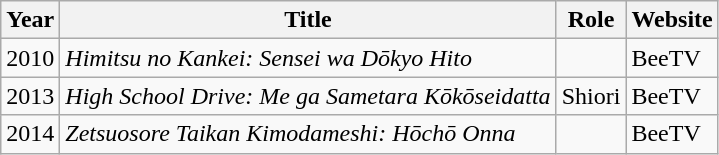<table class="wikitable">
<tr>
<th>Year</th>
<th>Title</th>
<th>Role</th>
<th>Website</th>
</tr>
<tr>
<td>2010</td>
<td><em>Himitsu no Kankei: Sensei wa Dōkyo Hito</em></td>
<td></td>
<td>BeeTV</td>
</tr>
<tr>
<td>2013</td>
<td><em>High School Drive: Me ga Sametara Kōkōseidatta</em></td>
<td>Shiori</td>
<td>BeeTV</td>
</tr>
<tr>
<td>2014</td>
<td><em>Zetsuosore Taikan Kimodameshi: Hōchō Onna</em></td>
<td></td>
<td>BeeTV</td>
</tr>
</table>
